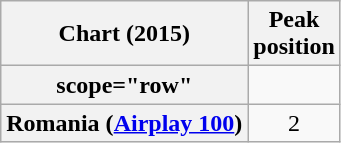<table class="wikitable plainrowheaders sortable">
<tr>
<th align="left">Chart (2015)</th>
<th align="center">Peak<br>position</th>
</tr>
<tr>
<th>scope="row" </th>
</tr>
<tr>
<th scope="row">Romania (<a href='#'>Airplay 100</a>)</th>
<td style="text-align:center;">2</td>
</tr>
</table>
